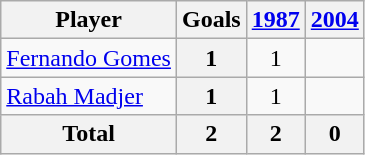<table class="wikitable sortable" style="text-align:center;">
<tr>
<th>Player</th>
<th>Goals</th>
<th><a href='#'>1987</a></th>
<th><a href='#'>2004</a></th>
</tr>
<tr>
<td align="left"> <a href='#'>Fernando Gomes</a></td>
<th>1</th>
<td>1</td>
<td></td>
</tr>
<tr>
<td align="left"> <a href='#'>Rabah Madjer</a></td>
<th>1</th>
<td>1</td>
<td></td>
</tr>
<tr class="sortbottom">
<th>Total</th>
<th>2</th>
<th>2</th>
<th>0</th>
</tr>
</table>
